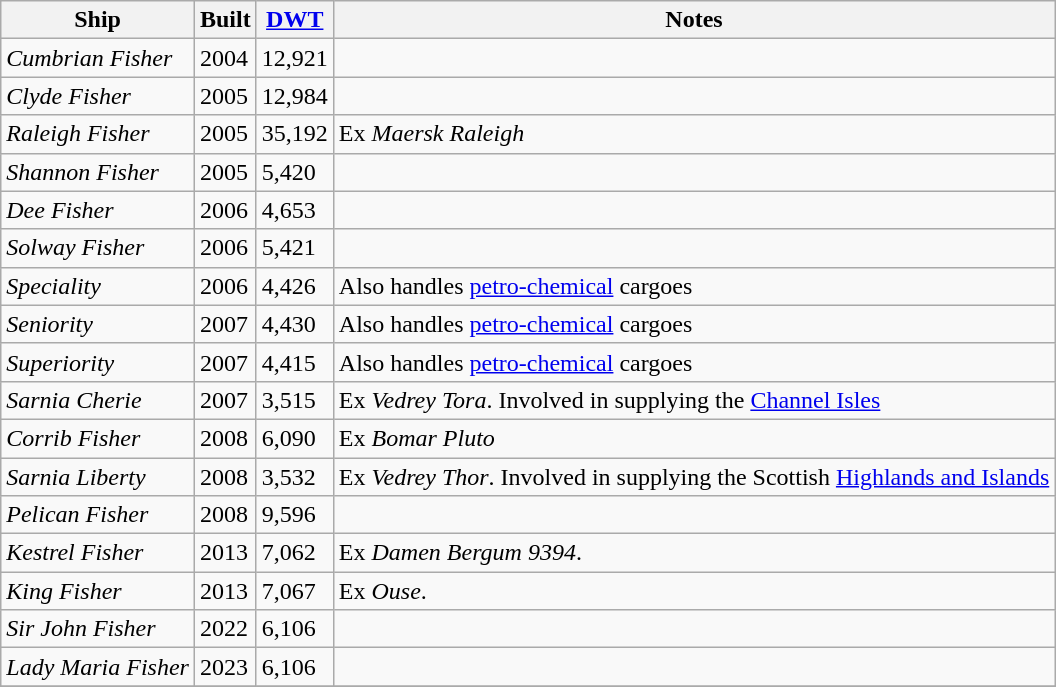<table class="wikitable">
<tr>
<th>Ship</th>
<th>Built</th>
<th><a href='#'>DWT</a></th>
<th>Notes</th>
</tr>
<tr>
<td><em>Cumbrian Fisher</em></td>
<td>2004</td>
<td>12,921</td>
<td></td>
</tr>
<tr>
<td><em>Clyde Fisher</em></td>
<td>2005</td>
<td>12,984</td>
<td></td>
</tr>
<tr>
<td><em>Raleigh Fisher</em></td>
<td>2005</td>
<td>35,192</td>
<td>Ex <em>Maersk Raleigh</em></td>
</tr>
<tr>
<td><em>Shannon Fisher</em></td>
<td>2005</td>
<td>5,420</td>
<td></td>
</tr>
<tr>
<td><em>Dee Fisher</em></td>
<td>2006</td>
<td>4,653</td>
<td></td>
</tr>
<tr>
<td><em>Solway Fisher</em></td>
<td>2006</td>
<td>5,421</td>
<td></td>
</tr>
<tr>
<td><em>Speciality</em></td>
<td>2006</td>
<td>4,426</td>
<td>Also handles <a href='#'>petro-chemical</a> cargoes</td>
</tr>
<tr>
<td><em>Seniority</em></td>
<td>2007</td>
<td>4,430</td>
<td>Also handles <a href='#'>petro-chemical</a> cargoes</td>
</tr>
<tr>
<td><em>Superiority</em></td>
<td>2007</td>
<td>4,415</td>
<td>Also handles <a href='#'>petro-chemical</a> cargoes</td>
</tr>
<tr>
<td><em>Sarnia Cherie</em></td>
<td>2007</td>
<td>3,515</td>
<td>Ex <em>Vedrey Tora</em>. Involved in supplying the <a href='#'>Channel Isles</a></td>
</tr>
<tr>
<td><em>Corrib Fisher</em></td>
<td>2008</td>
<td>6,090</td>
<td>Ex <em>Bomar Pluto</em></td>
</tr>
<tr>
<td><em>Sarnia Liberty</em></td>
<td>2008</td>
<td>3,532</td>
<td>Ex <em>Vedrey Thor</em>. Involved in supplying the Scottish <a href='#'>Highlands and Islands</a></td>
</tr>
<tr>
<td><em>Pelican Fisher</em></td>
<td>2008</td>
<td>9,596</td>
<td></td>
</tr>
<tr>
<td><em>Kestrel Fisher</em></td>
<td>2013</td>
<td>7,062</td>
<td>Ex <em>Damen Bergum 9394</em>.</td>
</tr>
<tr>
<td><em>King Fisher</em></td>
<td>2013</td>
<td>7,067</td>
<td>Ex <em>Ouse</em>.</td>
</tr>
<tr>
<td><em>Sir John Fisher</em></td>
<td>2022</td>
<td>6,106</td>
<td></td>
</tr>
<tr>
<td><em>Lady Maria Fisher</em></td>
<td>2023</td>
<td>6,106</td>
<td></td>
</tr>
<tr>
</tr>
</table>
